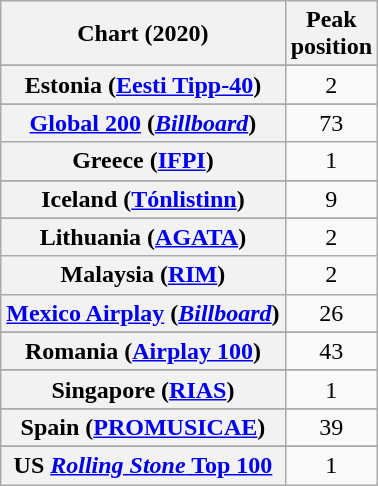<table class="wikitable sortable plainrowheaders" style="text-align:center">
<tr>
<th scope="col">Chart (2020)</th>
<th scope="col">Peak<br>position</th>
</tr>
<tr>
</tr>
<tr>
</tr>
<tr>
</tr>
<tr>
</tr>
<tr>
</tr>
<tr>
</tr>
<tr>
</tr>
<tr>
</tr>
<tr>
</tr>
<tr>
<th scope="row">Estonia (<a href='#'>Eesti Tipp-40</a>)</th>
<td>2</td>
</tr>
<tr>
</tr>
<tr>
</tr>
<tr>
</tr>
<tr>
<th scope="row"><a href='#'>Global 200</a> (<em><a href='#'>Billboard</a></em>)</th>
<td>73</td>
</tr>
<tr>
<th scope="row">Greece (<a href='#'>IFPI</a>)</th>
<td>1</td>
</tr>
<tr>
</tr>
<tr>
</tr>
<tr>
<th scope="row">Iceland (<a href='#'>Tónlistinn</a>)</th>
<td>9</td>
</tr>
<tr>
</tr>
<tr>
</tr>
<tr>
</tr>
<tr>
<th scope="row">Lithuania (<a href='#'>AGATA</a>)</th>
<td>2</td>
</tr>
<tr>
<th scope="row">Malaysia (<a href='#'>RIM</a>)</th>
<td>2</td>
</tr>
<tr>
<th scope="row"><a href='#'>Mexico Airplay</a> (<em><a href='#'>Billboard</a></em>)</th>
<td>26</td>
</tr>
<tr>
</tr>
<tr>
</tr>
<tr>
</tr>
<tr>
</tr>
<tr>
</tr>
<tr>
<th scope="row">Romania (<a href='#'>Airplay 100</a>)</th>
<td>43</td>
</tr>
<tr>
</tr>
<tr>
<th scope="row">Singapore (<a href='#'>RIAS</a>)</th>
<td>1</td>
</tr>
<tr>
</tr>
<tr>
<th scope="row">Spain (<a href='#'>PROMUSICAE</a>)</th>
<td>39</td>
</tr>
<tr>
</tr>
<tr>
</tr>
<tr>
</tr>
<tr>
</tr>
<tr>
</tr>
<tr>
</tr>
<tr>
</tr>
<tr>
</tr>
<tr>
<th scope="row">US <a href='#'><em>Rolling Stone</em> Top 100</a></th>
<td>1</td>
</tr>
</table>
